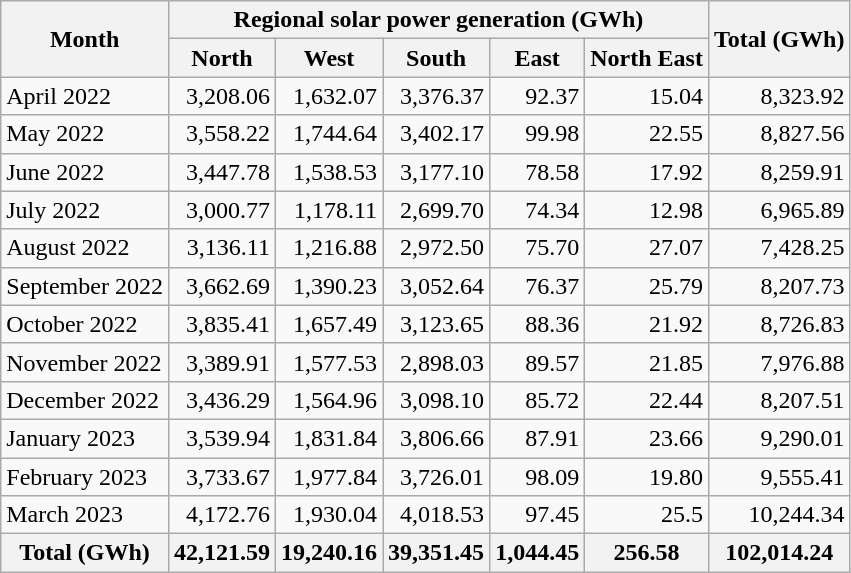<table class="wikitable sortable" style="text-align: right;">
<tr>
<th rowspan="2">Month</th>
<th colspan="5">Regional solar power generation (GWh)</th>
<th data-sort-type="numeric" rowspan="2">Total (GWh)</th>
</tr>
<tr>
<th data-sort-type="numeric">North</th>
<th data-sort-type="numeric">West</th>
<th data-sort-type="numeric">South</th>
<th data-sort-type="numeric">East</th>
<th data-sort-type="numeric">North East</th>
</tr>
<tr>
<td align="left">April 2022</td>
<td>3,208.06</td>
<td>1,632.07</td>
<td>3,376.37</td>
<td>92.37</td>
<td>15.04</td>
<td>8,323.92</td>
</tr>
<tr>
<td align="left">May 2022</td>
<td>3,558.22</td>
<td>1,744.64</td>
<td>3,402.17</td>
<td>99.98</td>
<td>22.55</td>
<td>8,827.56</td>
</tr>
<tr ,>
<td align="left">June 2022</td>
<td>3,447.78</td>
<td>1,538.53</td>
<td>3,177.10</td>
<td>78.58</td>
<td>17.92</td>
<td>8,259.91</td>
</tr>
<tr>
<td align="left">July 2022</td>
<td>3,000.77</td>
<td>1,178.11</td>
<td>2,699.70</td>
<td>74.34</td>
<td>12.98</td>
<td>6,965.89</td>
</tr>
<tr>
<td align="left">August 2022</td>
<td>3,136.11</td>
<td>1,216.88</td>
<td>2,972.50</td>
<td>75.70</td>
<td>27.07</td>
<td>7,428.25</td>
</tr>
<tr>
<td align="left">September 2022</td>
<td>3,662.69</td>
<td>1,390.23</td>
<td>3,052.64</td>
<td>76.37</td>
<td>25.79</td>
<td>8,207.73</td>
</tr>
<tr>
<td align="left">October 2022</td>
<td>3,835.41</td>
<td>1,657.49</td>
<td>3,123.65</td>
<td>88.36</td>
<td>21.92</td>
<td>8,726.83</td>
</tr>
<tr>
<td align="left">November 2022</td>
<td>3,389.91</td>
<td>1,577.53</td>
<td>2,898.03</td>
<td>89.57</td>
<td>21.85</td>
<td>7,976.88</td>
</tr>
<tr>
<td align="left">December 2022</td>
<td>3,436.29</td>
<td>1,564.96</td>
<td>3,098.10</td>
<td>85.72</td>
<td>22.44</td>
<td>8,207.51</td>
</tr>
<tr>
<td align="left">January 2023</td>
<td>3,539.94</td>
<td>1,831.84</td>
<td>3,806.66</td>
<td>87.91</td>
<td>23.66</td>
<td>9,290.01</td>
</tr>
<tr>
<td align="left">February 2023</td>
<td>3,733.67</td>
<td>1,977.84</td>
<td>3,726.01</td>
<td>98.09</td>
<td>19.80</td>
<td>9,555.41</td>
</tr>
<tr>
<td align="left">March 2023</td>
<td>4,172.76</td>
<td>1,930.04</td>
<td>4,018.53</td>
<td>97.45</td>
<td>25.5</td>
<td>10,244.34</td>
</tr>
<tr>
<th>Total (GWh)</th>
<th>42,121.59</th>
<th>19,240.16</th>
<th>39,351.45</th>
<th>1,044.45</th>
<th>256.58</th>
<th>102,014.24</th>
</tr>
</table>
